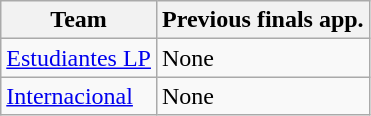<table class="wikitable">
<tr>
<th>Team</th>
<th>Previous finals app.</th>
</tr>
<tr>
<td> <a href='#'>Estudiantes LP</a></td>
<td>None</td>
</tr>
<tr>
<td> <a href='#'>Internacional</a></td>
<td>None</td>
</tr>
</table>
